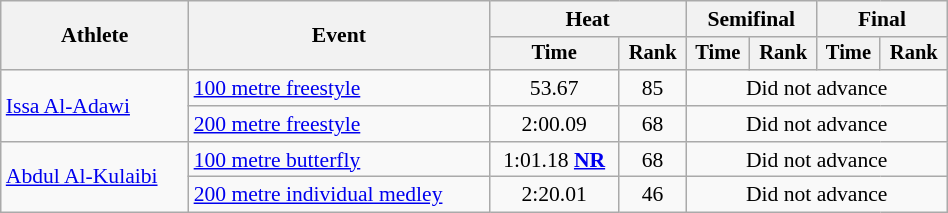<table class="wikitable" style="text-align:center; font-size:90%; width:50%;">
<tr>
<th rowspan="2">Athlete</th>
<th rowspan="2">Event</th>
<th colspan="2">Heat</th>
<th colspan="2">Semifinal</th>
<th colspan="2">Final</th>
</tr>
<tr style="font-size:95%">
<th>Time</th>
<th>Rank</th>
<th>Time</th>
<th>Rank</th>
<th>Time</th>
<th>Rank</th>
</tr>
<tr>
<td align=left rowspan=2><a href='#'>Issa Al-Adawi</a></td>
<td align=left><a href='#'>100 metre freestyle</a></td>
<td>53.67</td>
<td>85</td>
<td colspan=4>Did not advance</td>
</tr>
<tr>
<td align=left><a href='#'>200 metre freestyle</a></td>
<td>2:00.09</td>
<td>68</td>
<td colspan=4>Did not advance</td>
</tr>
<tr>
<td align=left rowspan=2><a href='#'>Abdul Al-Kulaibi</a></td>
<td align=left><a href='#'>100 metre butterfly</a></td>
<td>1:01.18 <strong><a href='#'>NR</a></strong></td>
<td>68</td>
<td colspan=4>Did not advance</td>
</tr>
<tr>
<td align=left><a href='#'>200 metre individual medley</a></td>
<td>2:20.01</td>
<td>46</td>
<td colspan=4>Did not advance</td>
</tr>
</table>
